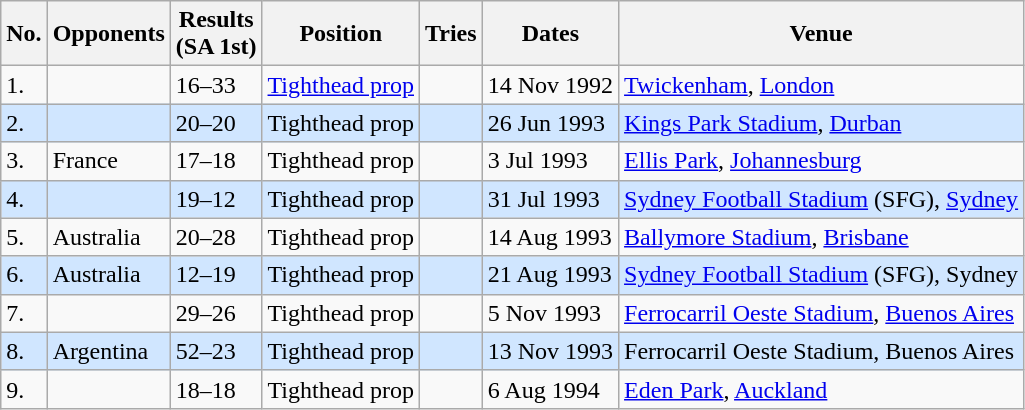<table class="wikitable unsortable">
<tr>
<th>No.</th>
<th>Opponents</th>
<th>Results<br>(SA 1st)</th>
<th>Position</th>
<th>Tries</th>
<th>Dates</th>
<th>Venue</th>
</tr>
<tr>
<td>1.</td>
<td></td>
<td>16–33</td>
<td><a href='#'>Tighthead prop</a></td>
<td></td>
<td>14 Nov 1992</td>
<td><a href='#'>Twickenham</a>, <a href='#'>London</a></td>
</tr>
<tr style="background: #D0E6FF;">
<td>2.</td>
<td></td>
<td>20–20</td>
<td>Tighthead prop</td>
<td></td>
<td>26 Jun 1993</td>
<td><a href='#'>Kings Park Stadium</a>, <a href='#'>Durban</a></td>
</tr>
<tr>
<td>3.</td>
<td> France</td>
<td>17–18</td>
<td>Tighthead prop</td>
<td></td>
<td>3 Jul 1993</td>
<td><a href='#'>Ellis Park</a>, <a href='#'>Johannesburg</a></td>
</tr>
<tr style="background: #D0E6FF;">
<td>4.</td>
<td></td>
<td>19–12</td>
<td>Tighthead prop</td>
<td></td>
<td>31 Jul 1993</td>
<td><a href='#'>Sydney Football Stadium</a> (SFG), <a href='#'>Sydney</a></td>
</tr>
<tr>
<td>5.</td>
<td> Australia</td>
<td>20–28</td>
<td>Tighthead prop</td>
<td></td>
<td>14 Aug 1993</td>
<td><a href='#'>Ballymore Stadium</a>, <a href='#'>Brisbane</a></td>
</tr>
<tr style="background: #D0E6FF;">
<td>6.</td>
<td> Australia</td>
<td>12–19</td>
<td>Tighthead prop</td>
<td></td>
<td>21 Aug 1993</td>
<td><a href='#'>Sydney Football Stadium</a> (SFG), Sydney</td>
</tr>
<tr>
<td>7.</td>
<td></td>
<td>29–26</td>
<td>Tighthead prop</td>
<td></td>
<td>5 Nov 1993</td>
<td><a href='#'>Ferrocarril Oeste Stadium</a>, <a href='#'>Buenos Aires</a></td>
</tr>
<tr style="background: #D0E6FF;">
<td>8.</td>
<td> Argentina</td>
<td>52–23</td>
<td>Tighthead prop</td>
<td></td>
<td>13 Nov 1993</td>
<td>Ferrocarril Oeste Stadium, Buenos Aires</td>
</tr>
<tr>
<td>9.</td>
<td></td>
<td>18–18</td>
<td>Tighthead prop</td>
<td></td>
<td>6 Aug 1994</td>
<td><a href='#'>Eden Park</a>, <a href='#'>Auckland</a></td>
</tr>
</table>
